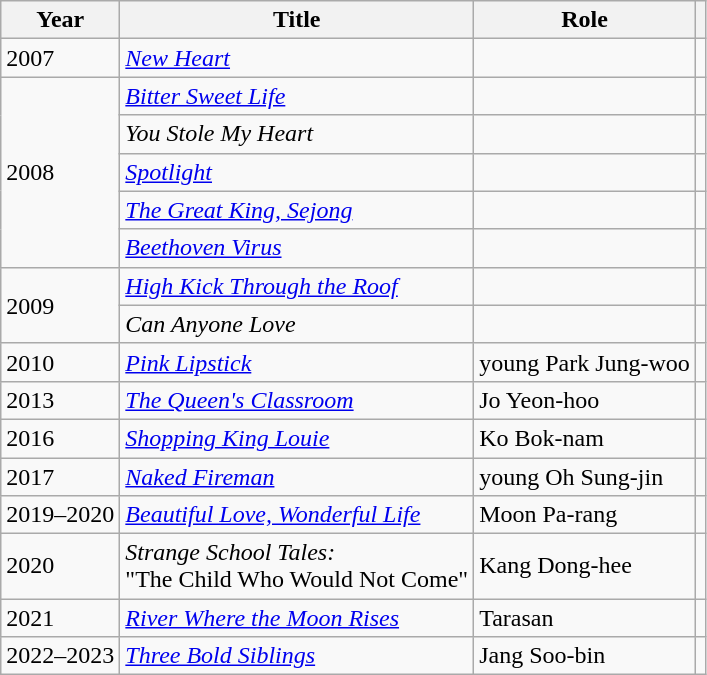<table class="wikitable">
<tr>
<th>Year</th>
<th>Title</th>
<th>Role</th>
<th scope="col" class="unsortable"></th>
</tr>
<tr>
<td>2007</td>
<td><em><a href='#'>New Heart</a></em></td>
<td></td>
<td></td>
</tr>
<tr>
<td rowspan="5">2008</td>
<td><em><a href='#'>Bitter Sweet Life</a></em></td>
<td></td>
<td></td>
</tr>
<tr>
<td><em>You Stole My Heart</em></td>
<td></td>
<td></td>
</tr>
<tr>
<td><em><a href='#'>Spotlight</a></em></td>
<td></td>
<td></td>
</tr>
<tr>
<td><em><a href='#'>The Great King, Sejong</a></em></td>
<td></td>
<td></td>
</tr>
<tr>
<td><em><a href='#'>Beethoven Virus</a></em></td>
<td></td>
<td></td>
</tr>
<tr>
<td rowspan="2">2009</td>
<td><em><a href='#'>High Kick Through the Roof</a></em></td>
<td></td>
<td></td>
</tr>
<tr>
<td><em>Can Anyone Love</em></td>
<td></td>
<td></td>
</tr>
<tr>
<td>2010</td>
<td><em><a href='#'>Pink Lipstick</a></em></td>
<td>young Park Jung-woo</td>
<td></td>
</tr>
<tr>
<td>2013</td>
<td><em><a href='#'>The Queen's Classroom</a></em></td>
<td>Jo Yeon-hoo</td>
<td></td>
</tr>
<tr>
<td>2016</td>
<td><em><a href='#'>Shopping King Louie</a></em></td>
<td>Ko Bok-nam</td>
<td></td>
</tr>
<tr>
<td>2017</td>
<td><em><a href='#'>Naked Fireman</a></em></td>
<td>young Oh Sung-jin</td>
<td></td>
</tr>
<tr>
<td>2019–2020</td>
<td><em><a href='#'>Beautiful Love, Wonderful Life</a></em></td>
<td>Moon Pa-rang</td>
<td></td>
</tr>
<tr>
<td>2020</td>
<td><em>Strange School Tales:</em><br> "The Child Who Would Not Come"</td>
<td>Kang Dong-hee</td>
<td></td>
</tr>
<tr>
<td>2021</td>
<td><em><a href='#'>River Where the Moon Rises</a></em></td>
<td>Tarasan</td>
<td></td>
</tr>
<tr>
<td>2022–2023</td>
<td><em><a href='#'>Three Bold Siblings</a></em></td>
<td>Jang Soo-bin</td>
<td></td>
</tr>
</table>
